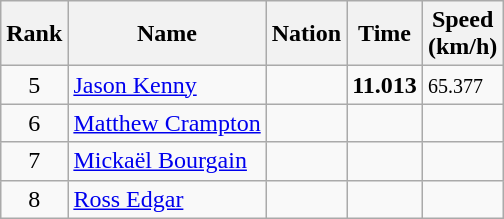<table class=wikitable sortable style=text-align:center>
<tr>
<th>Rank</th>
<th>Name</th>
<th>Nation</th>
<th>Time</th>
<th>Speed<br>(km/h)</th>
</tr>
<tr>
<td>5</td>
<td align=left><a href='#'>Jason Kenny</a></td>
<td align=left></td>
<td align=left><strong>11.013</strong></td>
<td align=left><small>65.377</small></td>
</tr>
<tr>
<td>6</td>
<td align=left><a href='#'>Matthew Crampton</a></td>
<td align=left></td>
<td></td>
<td></td>
</tr>
<tr>
<td>7</td>
<td align=left><a href='#'>Mickaël Bourgain</a></td>
<td align=left></td>
<td></td>
<td></td>
</tr>
<tr>
<td>8</td>
<td align=left><a href='#'>Ross Edgar</a></td>
<td align=left></td>
<td></td>
<td></td>
</tr>
</table>
